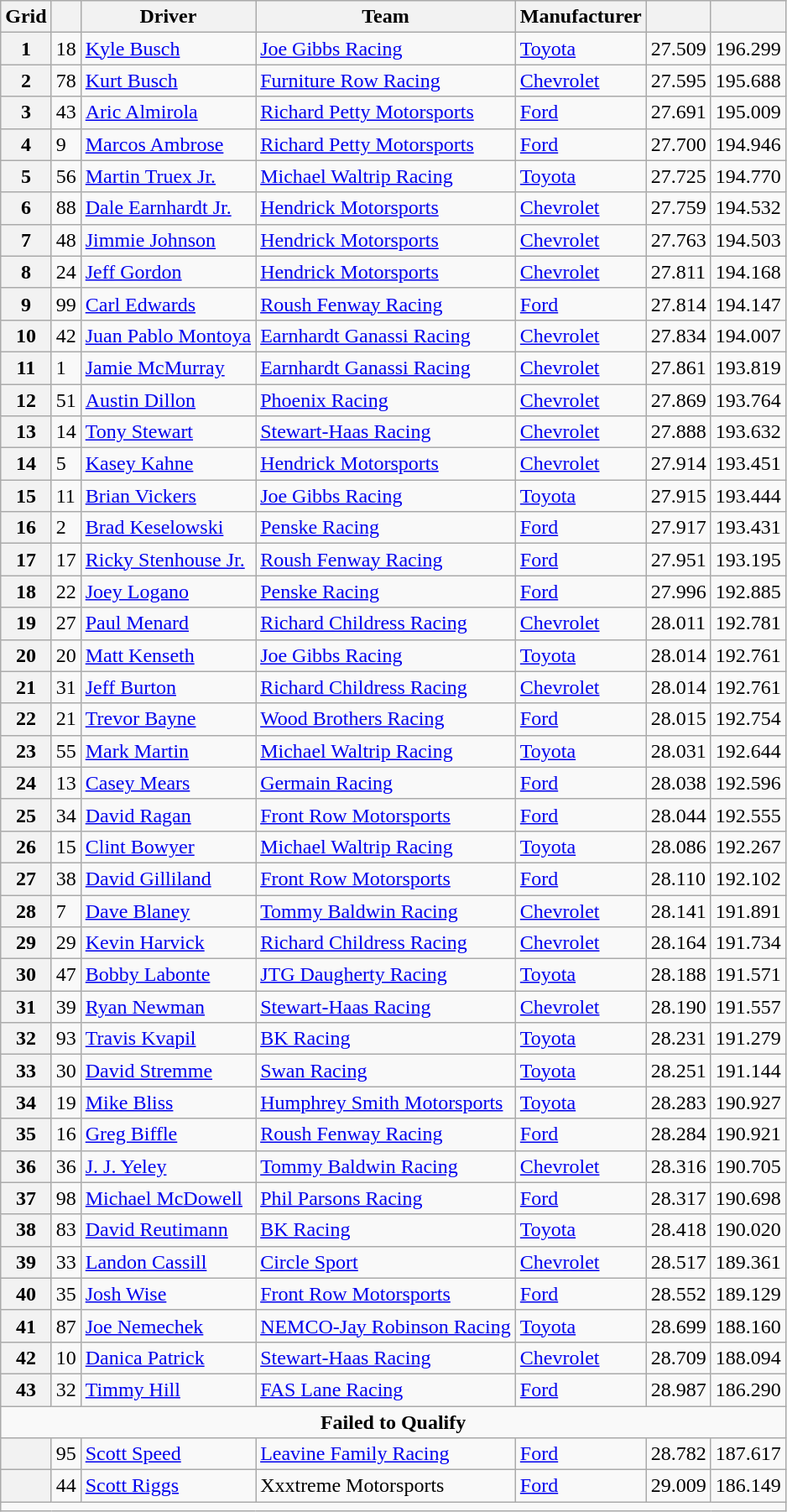<table class="wikitable">
<tr>
<th>Grid</th>
<th></th>
<th>Driver</th>
<th>Team</th>
<th>Manufacturer</th>
<th></th>
<th></th>
</tr>
<tr>
<th>1</th>
<td>18</td>
<td><a href='#'>Kyle Busch</a></td>
<td><a href='#'>Joe Gibbs Racing</a></td>
<td><a href='#'>Toyota</a></td>
<td>27.509</td>
<td>196.299</td>
</tr>
<tr>
<th>2</th>
<td>78</td>
<td><a href='#'>Kurt Busch</a></td>
<td><a href='#'>Furniture Row Racing</a></td>
<td><a href='#'>Chevrolet</a></td>
<td>27.595</td>
<td>195.688</td>
</tr>
<tr>
<th>3</th>
<td>43</td>
<td><a href='#'>Aric Almirola</a></td>
<td><a href='#'>Richard Petty Motorsports</a></td>
<td><a href='#'>Ford</a></td>
<td>27.691</td>
<td>195.009</td>
</tr>
<tr>
<th>4</th>
<td>9</td>
<td><a href='#'>Marcos Ambrose</a></td>
<td><a href='#'>Richard Petty Motorsports</a></td>
<td><a href='#'>Ford</a></td>
<td>27.700</td>
<td>194.946</td>
</tr>
<tr>
<th>5</th>
<td>56</td>
<td><a href='#'>Martin Truex Jr.</a></td>
<td><a href='#'>Michael Waltrip Racing</a></td>
<td><a href='#'>Toyota</a></td>
<td>27.725</td>
<td>194.770</td>
</tr>
<tr>
<th>6</th>
<td>88</td>
<td><a href='#'>Dale Earnhardt Jr.</a></td>
<td><a href='#'>Hendrick Motorsports</a></td>
<td><a href='#'>Chevrolet</a></td>
<td>27.759</td>
<td>194.532</td>
</tr>
<tr>
<th>7</th>
<td>48</td>
<td><a href='#'>Jimmie Johnson</a></td>
<td><a href='#'>Hendrick Motorsports</a></td>
<td><a href='#'>Chevrolet</a></td>
<td>27.763</td>
<td>194.503</td>
</tr>
<tr>
<th>8</th>
<td>24</td>
<td><a href='#'>Jeff Gordon</a></td>
<td><a href='#'>Hendrick Motorsports</a></td>
<td><a href='#'>Chevrolet</a></td>
<td>27.811</td>
<td>194.168</td>
</tr>
<tr>
<th>9</th>
<td>99</td>
<td><a href='#'>Carl Edwards</a></td>
<td><a href='#'>Roush Fenway Racing</a></td>
<td><a href='#'>Ford</a></td>
<td>27.814</td>
<td>194.147</td>
</tr>
<tr>
<th>10</th>
<td>42</td>
<td><a href='#'>Juan Pablo Montoya</a></td>
<td><a href='#'>Earnhardt Ganassi Racing</a></td>
<td><a href='#'>Chevrolet</a></td>
<td>27.834</td>
<td>194.007</td>
</tr>
<tr>
<th>11</th>
<td>1</td>
<td><a href='#'>Jamie McMurray</a></td>
<td><a href='#'>Earnhardt Ganassi Racing</a></td>
<td><a href='#'>Chevrolet</a></td>
<td>27.861</td>
<td>193.819</td>
</tr>
<tr>
<th>12</th>
<td>51</td>
<td><a href='#'>Austin Dillon</a></td>
<td><a href='#'>Phoenix Racing</a></td>
<td><a href='#'>Chevrolet</a></td>
<td>27.869</td>
<td>193.764</td>
</tr>
<tr>
<th>13</th>
<td>14</td>
<td><a href='#'>Tony Stewart</a></td>
<td><a href='#'>Stewart-Haas Racing</a></td>
<td><a href='#'>Chevrolet</a></td>
<td>27.888</td>
<td>193.632</td>
</tr>
<tr>
<th>14</th>
<td>5</td>
<td><a href='#'>Kasey Kahne</a></td>
<td><a href='#'>Hendrick Motorsports</a></td>
<td><a href='#'>Chevrolet</a></td>
<td>27.914</td>
<td>193.451</td>
</tr>
<tr>
<th>15</th>
<td>11</td>
<td><a href='#'>Brian Vickers</a></td>
<td><a href='#'>Joe Gibbs Racing</a></td>
<td><a href='#'>Toyota</a></td>
<td>27.915</td>
<td>193.444</td>
</tr>
<tr>
<th>16</th>
<td>2</td>
<td><a href='#'>Brad Keselowski</a></td>
<td><a href='#'>Penske Racing</a></td>
<td><a href='#'>Ford</a></td>
<td>27.917</td>
<td>193.431</td>
</tr>
<tr>
<th>17</th>
<td>17</td>
<td><a href='#'>Ricky Stenhouse Jr.</a></td>
<td><a href='#'>Roush Fenway Racing</a></td>
<td><a href='#'>Ford</a></td>
<td>27.951</td>
<td>193.195</td>
</tr>
<tr>
<th>18</th>
<td>22</td>
<td><a href='#'>Joey Logano</a></td>
<td><a href='#'>Penske Racing</a></td>
<td><a href='#'>Ford</a></td>
<td>27.996</td>
<td>192.885</td>
</tr>
<tr>
<th>19</th>
<td>27</td>
<td><a href='#'>Paul Menard</a></td>
<td><a href='#'>Richard Childress Racing</a></td>
<td><a href='#'>Chevrolet</a></td>
<td>28.011</td>
<td>192.781</td>
</tr>
<tr>
<th>20</th>
<td>20</td>
<td><a href='#'>Matt Kenseth</a></td>
<td><a href='#'>Joe Gibbs Racing</a></td>
<td><a href='#'>Toyota</a></td>
<td>28.014</td>
<td>192.761</td>
</tr>
<tr>
<th>21</th>
<td>31</td>
<td><a href='#'>Jeff Burton</a></td>
<td><a href='#'>Richard Childress Racing</a></td>
<td><a href='#'>Chevrolet</a></td>
<td>28.014</td>
<td>192.761</td>
</tr>
<tr>
<th>22</th>
<td>21</td>
<td><a href='#'>Trevor Bayne</a></td>
<td><a href='#'>Wood Brothers Racing</a></td>
<td><a href='#'>Ford</a></td>
<td>28.015</td>
<td>192.754</td>
</tr>
<tr>
<th>23</th>
<td>55</td>
<td><a href='#'>Mark Martin</a></td>
<td><a href='#'>Michael Waltrip Racing</a></td>
<td><a href='#'>Toyota</a></td>
<td>28.031</td>
<td>192.644</td>
</tr>
<tr>
<th>24</th>
<td>13</td>
<td><a href='#'>Casey Mears</a></td>
<td><a href='#'>Germain Racing</a></td>
<td><a href='#'>Ford</a></td>
<td>28.038</td>
<td>192.596</td>
</tr>
<tr>
<th>25</th>
<td>34</td>
<td><a href='#'>David Ragan</a></td>
<td><a href='#'>Front Row Motorsports</a></td>
<td><a href='#'>Ford</a></td>
<td>28.044</td>
<td>192.555</td>
</tr>
<tr>
<th>26</th>
<td>15</td>
<td><a href='#'>Clint Bowyer</a></td>
<td><a href='#'>Michael Waltrip Racing</a></td>
<td><a href='#'>Toyota</a></td>
<td>28.086</td>
<td>192.267</td>
</tr>
<tr>
<th>27</th>
<td>38</td>
<td><a href='#'>David Gilliland</a></td>
<td><a href='#'>Front Row Motorsports</a></td>
<td><a href='#'>Ford</a></td>
<td>28.110</td>
<td>192.102</td>
</tr>
<tr>
<th>28</th>
<td>7</td>
<td><a href='#'>Dave Blaney</a></td>
<td><a href='#'>Tommy Baldwin Racing</a></td>
<td><a href='#'>Chevrolet</a></td>
<td>28.141</td>
<td>191.891</td>
</tr>
<tr>
<th>29</th>
<td>29</td>
<td><a href='#'>Kevin Harvick</a></td>
<td><a href='#'>Richard Childress Racing</a></td>
<td><a href='#'>Chevrolet</a></td>
<td>28.164</td>
<td>191.734</td>
</tr>
<tr>
<th>30</th>
<td>47</td>
<td><a href='#'>Bobby Labonte</a></td>
<td><a href='#'>JTG Daugherty Racing</a></td>
<td><a href='#'>Toyota</a></td>
<td>28.188</td>
<td>191.571</td>
</tr>
<tr>
<th>31</th>
<td>39</td>
<td><a href='#'>Ryan Newman</a></td>
<td><a href='#'>Stewart-Haas Racing</a></td>
<td><a href='#'>Chevrolet</a></td>
<td>28.190</td>
<td>191.557</td>
</tr>
<tr>
<th>32</th>
<td>93</td>
<td><a href='#'>Travis Kvapil</a></td>
<td><a href='#'>BK Racing</a></td>
<td><a href='#'>Toyota</a></td>
<td>28.231</td>
<td>191.279</td>
</tr>
<tr>
<th>33</th>
<td>30</td>
<td><a href='#'>David Stremme</a></td>
<td><a href='#'>Swan Racing</a></td>
<td><a href='#'>Toyota</a></td>
<td>28.251</td>
<td>191.144</td>
</tr>
<tr>
<th>34</th>
<td>19</td>
<td><a href='#'>Mike Bliss</a></td>
<td><a href='#'>Humphrey Smith Motorsports</a></td>
<td><a href='#'>Toyota</a></td>
<td>28.283</td>
<td>190.927</td>
</tr>
<tr>
<th>35</th>
<td>16</td>
<td><a href='#'>Greg Biffle</a></td>
<td><a href='#'>Roush Fenway Racing</a></td>
<td><a href='#'>Ford</a></td>
<td>28.284</td>
<td>190.921</td>
</tr>
<tr>
<th>36</th>
<td>36</td>
<td><a href='#'>J. J. Yeley</a></td>
<td><a href='#'>Tommy Baldwin Racing</a></td>
<td><a href='#'>Chevrolet</a></td>
<td>28.316</td>
<td>190.705</td>
</tr>
<tr>
<th>37</th>
<td>98</td>
<td><a href='#'>Michael McDowell</a></td>
<td><a href='#'>Phil Parsons Racing</a></td>
<td><a href='#'>Ford</a></td>
<td>28.317</td>
<td>190.698</td>
</tr>
<tr>
<th>38</th>
<td>83</td>
<td><a href='#'>David Reutimann</a></td>
<td><a href='#'>BK Racing</a></td>
<td><a href='#'>Toyota</a></td>
<td>28.418</td>
<td>190.020</td>
</tr>
<tr>
<th>39</th>
<td>33</td>
<td><a href='#'>Landon Cassill</a></td>
<td><a href='#'>Circle Sport</a></td>
<td><a href='#'>Chevrolet</a></td>
<td>28.517</td>
<td>189.361</td>
</tr>
<tr>
<th>40</th>
<td>35</td>
<td><a href='#'>Josh Wise</a></td>
<td><a href='#'>Front Row Motorsports</a></td>
<td><a href='#'>Ford</a></td>
<td>28.552</td>
<td>189.129</td>
</tr>
<tr>
<th>41</th>
<td>87</td>
<td><a href='#'>Joe Nemechek</a></td>
<td><a href='#'>NEMCO-Jay Robinson Racing</a></td>
<td><a href='#'>Toyota</a></td>
<td>28.699</td>
<td>188.160</td>
</tr>
<tr>
<th>42</th>
<td>10</td>
<td><a href='#'>Danica Patrick</a></td>
<td><a href='#'>Stewart-Haas Racing</a></td>
<td><a href='#'>Chevrolet</a></td>
<td>28.709</td>
<td>188.094</td>
</tr>
<tr>
<th>43</th>
<td>32</td>
<td><a href='#'>Timmy Hill</a></td>
<td><a href='#'>FAS Lane Racing</a></td>
<td><a href='#'>Ford</a></td>
<td>28.987</td>
<td>186.290</td>
</tr>
<tr>
<td colspan="7" style="text-align:center;"><strong>Failed to Qualify</strong></td>
</tr>
<tr>
<th></th>
<td>95</td>
<td><a href='#'>Scott Speed</a></td>
<td><a href='#'>Leavine Family Racing</a></td>
<td><a href='#'>Ford</a></td>
<td>28.782</td>
<td>187.617</td>
</tr>
<tr>
<th></th>
<td>44</td>
<td><a href='#'>Scott Riggs</a></td>
<td>Xxxtreme Motorsports</td>
<td><a href='#'>Ford</a></td>
<td>29.009</td>
<td>186.149</td>
</tr>
<tr>
<td colspan="8"></td>
</tr>
</table>
